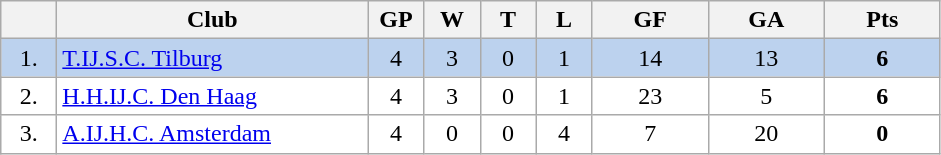<table class="wikitable">
<tr>
<th width="30"></th>
<th width="200">Club</th>
<th width="30">GP</th>
<th width="30">W</th>
<th width="30">T</th>
<th width="30">L</th>
<th width="70">GF</th>
<th width="70">GA</th>
<th width="70">Pts</th>
</tr>
<tr bgcolor="#BCD2EE" align="center">
<td>1.</td>
<td align="left"><a href='#'>T.IJ.S.C. Tilburg</a></td>
<td>4</td>
<td>3</td>
<td>0</td>
<td>1</td>
<td>14</td>
<td>13</td>
<td><strong>6</strong></td>
</tr>
<tr bgcolor="#FFFFFF" align="center">
<td>2.</td>
<td align="left"><a href='#'>H.H.IJ.C. Den Haag</a></td>
<td>4</td>
<td>3</td>
<td>0</td>
<td>1</td>
<td>23</td>
<td>5</td>
<td><strong>6</strong></td>
</tr>
<tr bgcolor="#FFFFFF" align="center">
<td>3.</td>
<td align="left"><a href='#'>A.IJ.H.C. Amsterdam</a></td>
<td>4</td>
<td>0</td>
<td>0</td>
<td>4</td>
<td>7</td>
<td>20</td>
<td><strong>0</strong></td>
</tr>
</table>
